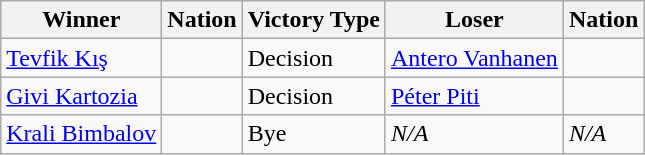<table class="wikitable sortable" style="text-align:left;">
<tr>
<th>Winner</th>
<th>Nation</th>
<th>Victory Type</th>
<th>Loser</th>
<th>Nation</th>
</tr>
<tr>
<td><a href='#'>Tevfik Kış</a></td>
<td></td>
<td>Decision</td>
<td><a href='#'>Antero Vanhanen</a></td>
<td></td>
</tr>
<tr>
<td><a href='#'>Givi Kartozia</a></td>
<td></td>
<td>Decision</td>
<td><a href='#'>Péter Piti</a></td>
<td></td>
</tr>
<tr>
<td><a href='#'>Krali Bimbalov</a></td>
<td></td>
<td>Bye</td>
<td><em>N/A</em></td>
<td><em>N/A</em></td>
</tr>
</table>
